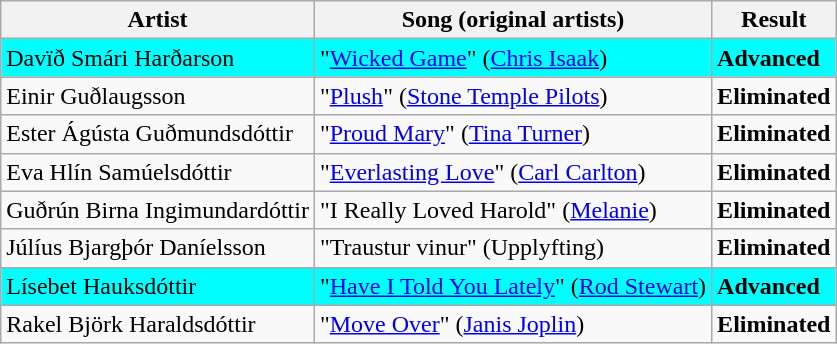<table class=wikitable>
<tr>
<th>Artist</th>
<th>Song (original artists)</th>
<th>Result</th>
</tr>
<tr style="background:cyan;">
<td>Davïð Smári Harðarson</td>
<td>"<a href='#'>Wicked Game</a>" (<a href='#'>Chris Isaak</a>)</td>
<td><strong>Advanced</strong></td>
</tr>
<tr>
<td>Einir Guðlaugsson</td>
<td>"<a href='#'>Plush</a>" (<a href='#'>Stone Temple Pilots</a>)</td>
<td><strong>Eliminated</strong></td>
</tr>
<tr>
<td>Ester Ágústa Guðmundsdóttir</td>
<td>"<a href='#'>Proud Mary</a>" (<a href='#'>Tina Turner</a>)</td>
<td><strong>Eliminated</strong></td>
</tr>
<tr>
<td>Eva Hlín Samúelsdóttir</td>
<td>"<a href='#'>Everlasting Love</a>" (<a href='#'>Carl Carlton</a>)</td>
<td><strong>Eliminated</strong></td>
</tr>
<tr>
<td>Guðrún Birna Ingimundardóttir</td>
<td>"I Really Loved Harold" (<a href='#'>Melanie</a>)</td>
<td><strong>Eliminated</strong></td>
</tr>
<tr>
<td>Júlíus Bjargþór Daníelsson</td>
<td>"Traustur vinur" (Upplyfting)</td>
<td><strong>Eliminated</strong></td>
</tr>
<tr style="background:cyan;">
<td>Lísebet Hauksdóttir</td>
<td>"<a href='#'>Have I Told You Lately</a>" (<a href='#'>Rod Stewart</a>)</td>
<td><strong>Advanced</strong></td>
</tr>
<tr>
<td>Rakel Björk Haraldsdóttir</td>
<td>"<a href='#'>Move Over</a>" (<a href='#'>Janis Joplin</a>)</td>
<td><strong>Eliminated</strong></td>
</tr>
</table>
